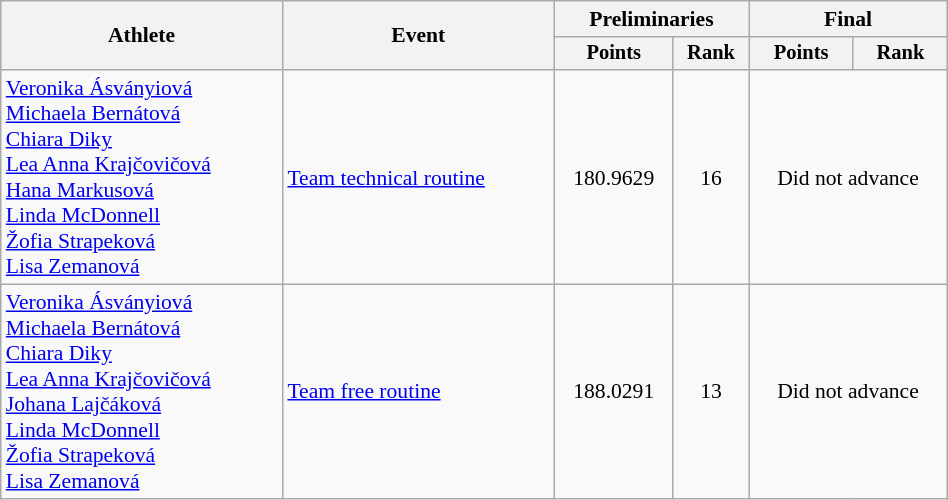<table class="wikitable" style="text-align:center; font-size:90%; width:50%; ">
<tr>
<th rowspan="2">Athlete</th>
<th rowspan="2">Event</th>
<th colspan="2">Preliminaries</th>
<th colspan="2">Final</th>
</tr>
<tr style="font-size:95%">
<th>Points</th>
<th>Rank</th>
<th>Points</th>
<th>Rank</th>
</tr>
<tr>
<td align=left><a href='#'>Veronika Ásványiová</a><br> <a href='#'>Michaela Bernátová</a><br><a href='#'>Chiara Diky</a><br> <a href='#'>Lea Anna Krajčovičová</a><br> <a href='#'>Hana Markusová</a><br>  <a href='#'>Linda McDonnell</a><br> <a href='#'>Žofia Strapeková</a><br> <a href='#'>Lisa Zemanová</a></td>
<td align=left><a href='#'>Team technical routine</a></td>
<td>180.9629</td>
<td>16</td>
<td colspan=2>Did not advance</td>
</tr>
<tr>
<td align=left><a href='#'>Veronika Ásványiová</a><br> <a href='#'>Michaela Bernátová</a><br><a href='#'>Chiara Diky</a><br> <a href='#'>Lea Anna Krajčovičová</a><br> <a href='#'>Johana Lajčáková</a><br>  <a href='#'>Linda McDonnell</a><br> <a href='#'>Žofia Strapeková</a><br> <a href='#'>Lisa Zemanová</a></td>
<td align=left><a href='#'>Team free routine</a></td>
<td>188.0291</td>
<td>13</td>
<td colspan=2>Did not advance</td>
</tr>
</table>
